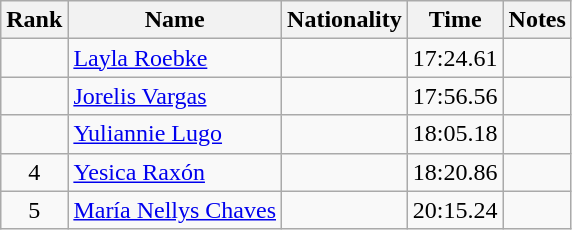<table class="wikitable sortable" style="text-align:center">
<tr>
<th>Rank</th>
<th>Name</th>
<th>Nationality</th>
<th>Time</th>
<th>Notes</th>
</tr>
<tr>
<td></td>
<td align=left><a href='#'>Layla Roebke</a></td>
<td align=left></td>
<td>17:24.61</td>
<td></td>
</tr>
<tr>
<td></td>
<td align=left><a href='#'>Jorelis Vargas</a></td>
<td align=left></td>
<td>17:56.56</td>
<td></td>
</tr>
<tr>
<td></td>
<td align=left><a href='#'>Yuliannie Lugo</a></td>
<td align=left></td>
<td>18:05.18</td>
<td></td>
</tr>
<tr>
<td>4</td>
<td align=left><a href='#'>Yesica Raxón</a></td>
<td align=left></td>
<td>18:20.86</td>
<td></td>
</tr>
<tr>
<td>5</td>
<td align=left><a href='#'>María Nellys Chaves</a></td>
<td align=left></td>
<td>20:15.24</td>
<td></td>
</tr>
</table>
